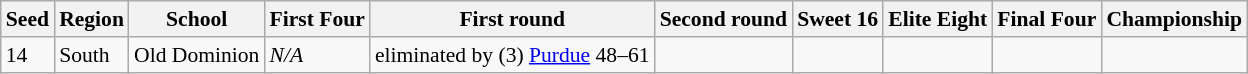<table class="sortable wikitable" style="white-space:nowrap; font-size:90%;">
<tr>
<th>Seed</th>
<th>Region</th>
<th>School</th>
<th>First Four</th>
<th>First round</th>
<th>Second round</th>
<th>Sweet 16</th>
<th>Elite Eight</th>
<th>Final Four</th>
<th>Championship</th>
</tr>
<tr>
<td>14</td>
<td>South</td>
<td>Old Dominion</td>
<td><em>N/A</em></td>
<td>eliminated by (3) <a href='#'>Purdue</a> 48–61</td>
<td></td>
<td></td>
<td></td>
<td></td>
<td></td>
</tr>
</table>
